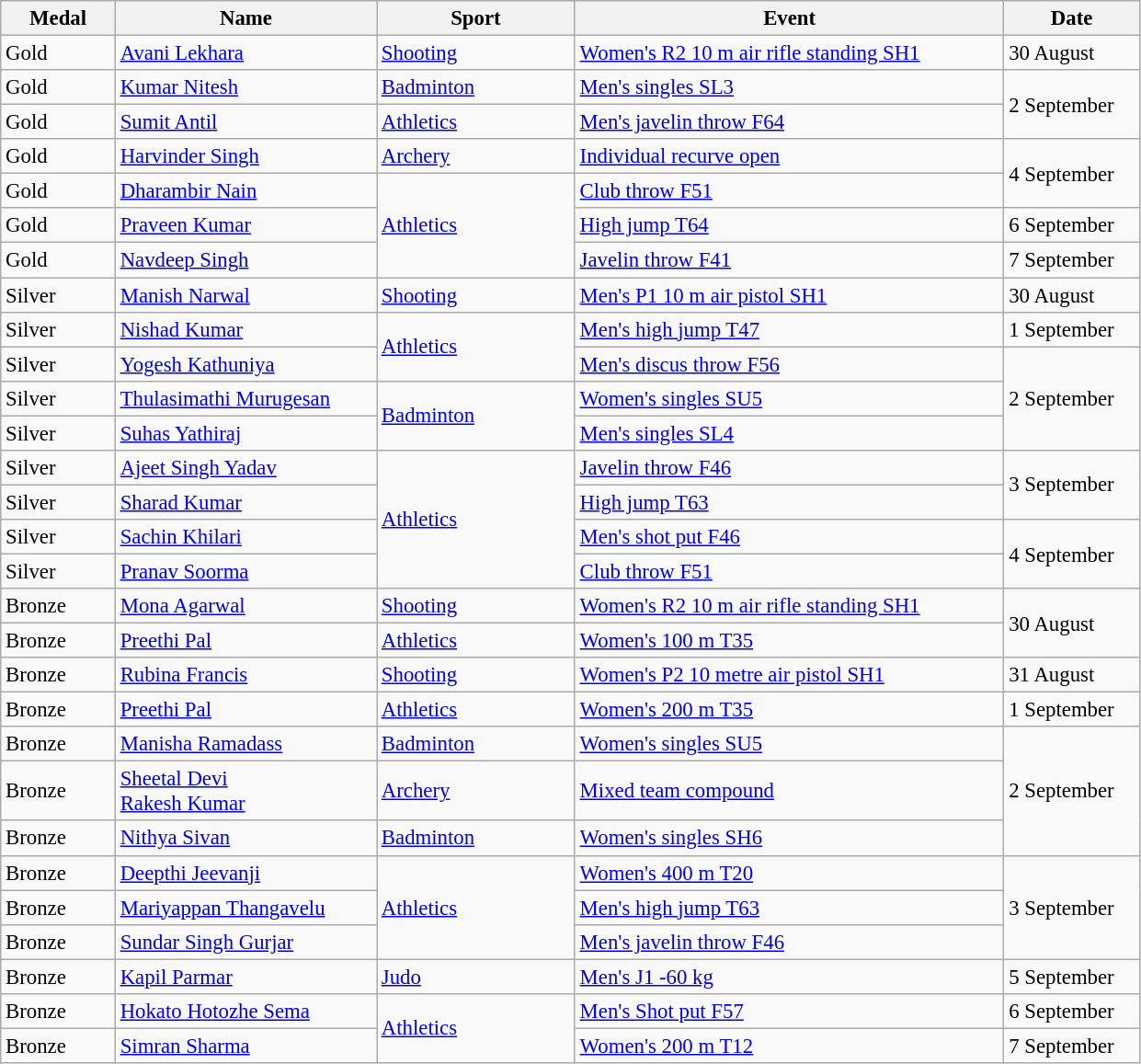<table class="wikitable sortable" style="font-size:95%">
<tr>
<th style="width:5em">Medal</th>
<th style="width:12em">Name</th>
<th style="width:9em">Sport</th>
<th style="width:20em">Event</th>
<th style="width:6em">Date</th>
</tr>
<tr>
<td> Gold</td>
<td><a href='#'>Avani Lekhara</a></td>
<td><a href='#'>Shooting</a></td>
<td><a href='#'>Women's R2 10 m air rifle standing SH1</a></td>
<td>30 August</td>
</tr>
<tr>
<td> Gold</td>
<td><a href='#'>Kumar Nitesh</a></td>
<td><a href='#'>Badminton</a></td>
<td><a href='#'>Men's singles SL3</a></td>
<td rowspan="2">2 September</td>
</tr>
<tr>
<td> Gold</td>
<td><a href='#'>Sumit Antil</a></td>
<td><a href='#'>Athletics</a></td>
<td><a href='#'>Men's javelin throw F64</a></td>
</tr>
<tr>
<td> Gold</td>
<td><a href='#'>Harvinder Singh</a></td>
<td><a href='#'>Archery</a></td>
<td><a href='#'>Individual recurve open</a></td>
<td rowspan="2">4 September</td>
</tr>
<tr>
<td> Gold</td>
<td><a href='#'>Dharambir Nain</a></td>
<td rowspan=3><a href='#'>Athletics</a></td>
<td><a href='#'>Club throw F51</a></td>
</tr>
<tr>
<td> Gold</td>
<td><a href='#'>Praveen Kumar</a></td>
<td><a href='#'>High jump T64</a></td>
<td>6 September</td>
</tr>
<tr>
<td> Gold</td>
<td><a href='#'>Navdeep Singh</a></td>
<td><a href='#'>Javelin throw F41</a></td>
<td>7 September</td>
</tr>
<tr>
<td> Silver</td>
<td><a href='#'>Manish Narwal</a></td>
<td><a href='#'>Shooting</a></td>
<td><a href='#'>Men's P1 10 m air pistol SH1</a></td>
<td>30 August</td>
</tr>
<tr>
<td> Silver</td>
<td><a href='#'>Nishad Kumar</a></td>
<td rowspan=2><a href='#'>Athletics</a></td>
<td><a href='#'> Men's high jump T47</a></td>
<td>1 September</td>
</tr>
<tr>
<td> Silver</td>
<td><a href='#'>Yogesh Kathuniya</a></td>
<td><a href='#'> Men's discus throw F56</a></td>
<td rowspan="3">2 September</td>
</tr>
<tr>
<td> Silver</td>
<td><a href='#'>Thulasimathi Murugesan</a></td>
<td rowspan="2"><a href='#'>Badminton</a></td>
<td><a href='#'>Women's singles SU5</a></td>
</tr>
<tr>
<td> Silver</td>
<td><a href='#'>Suhas Yathiraj</a></td>
<td><a href='#'>Men's singles SL4</a></td>
</tr>
<tr>
<td> Silver</td>
<td><a href='#'>Ajeet Singh Yadav</a></td>
<td rowspan="4"><a href='#'>Athletics</a></td>
<td><a href='#'>Javelin throw F46</a></td>
<td rowspan="2">3 September</td>
</tr>
<tr>
<td> Silver</td>
<td><a href='#'>Sharad Kumar</a></td>
<td><a href='#'>High jump T63</a></td>
</tr>
<tr>
<td> Silver</td>
<td><a href='#'>Sachin Khilari</a></td>
<td><a href='#'>Men's shot put F46</a></td>
<td rowspan="2">4 September</td>
</tr>
<tr>
<td> Silver</td>
<td><a href='#'>Pranav Soorma</a></td>
<td><a href='#'>Club throw F51</a></td>
</tr>
<tr>
<td> Bronze</td>
<td><a href='#'>Mona Agarwal</a></td>
<td><a href='#'>Shooting</a></td>
<td><a href='#'>Women's R2 10 m air rifle standing SH1</a></td>
<td rowspan="2">30 August</td>
</tr>
<tr>
<td> Bronze</td>
<td><a href='#'>Preethi Pal</a></td>
<td><a href='#'>Athletics</a></td>
<td><a href='#'>Women's 100 m T35</a></td>
</tr>
<tr>
<td> Bronze</td>
<td><a href='#'>Rubina Francis</a></td>
<td><a href='#'>Shooting</a></td>
<td><a href='#'>Women's P2 10 metre air pistol SH1</a></td>
<td>31 August</td>
</tr>
<tr>
<td> Bronze</td>
<td><a href='#'>Preethi Pal</a></td>
<td><a href='#'>Athletics</a></td>
<td><a href='#'>Women's 200 m T35</a></td>
<td>1 September</td>
</tr>
<tr>
<td> Bronze</td>
<td><a href='#'>Manisha Ramadass</a></td>
<td><a href='#'>Badminton</a></td>
<td><a href='#'>Women's singles SU5</a></td>
<td rowspan="3">2 September</td>
</tr>
<tr>
<td> Bronze</td>
<td><a href='#'>Sheetal Devi</a> <br> <a href='#'>Rakesh Kumar</a></td>
<td><a href='#'>Archery</a></td>
<td><a href='#'>Mixed team compound</a></td>
</tr>
<tr>
<td> Bronze</td>
<td><a href='#'>Nithya Sivan</a></td>
<td><a href='#'>Badminton</a></td>
<td><a href='#'>Women's singles SH6</a></td>
</tr>
<tr>
<td> Bronze</td>
<td><a href='#'>Deepthi Jeevanji</a></td>
<td rowspan="3"><a href='#'>Athletics</a></td>
<td><a href='#'>Women's 400 m T20</a></td>
<td rowspan="3">3 September</td>
</tr>
<tr>
<td> Bronze</td>
<td><a href='#'>Mariyappan Thangavelu</a></td>
<td><a href='#'>Men's high jump T63</a></td>
</tr>
<tr>
<td> Bronze</td>
<td><a href='#'>Sundar Singh Gurjar</a></td>
<td><a href='#'>Men's javelin throw F46</a></td>
</tr>
<tr>
<td> Bronze</td>
<td><a href='#'>Kapil Parmar</a></td>
<td><a href='#'>Judo</a></td>
<td><a href='#'>Men's J1 -60 kg</a></td>
<td>5 September</td>
</tr>
<tr>
<td> Bronze</td>
<td><a href='#'>Hokato Hotozhe Sema</a></td>
<td rowspan=2><a href='#'>Athletics</a></td>
<td><a href='#'>Men's Shot put F57</a></td>
<td>6 September</td>
</tr>
<tr>
<td> Bronze</td>
<td><a href='#'>Simran Sharma</a></td>
<td><a href='#'>Women's 200 m T12</a></td>
<td>7 September</td>
</tr>
</table>
